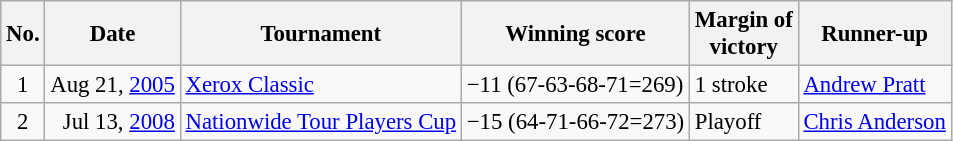<table class="wikitable" style="font-size:95%;">
<tr>
<th>No.</th>
<th>Date</th>
<th>Tournament</th>
<th>Winning score</th>
<th>Margin of<br>victory</th>
<th>Runner-up</th>
</tr>
<tr>
<td align=center>1</td>
<td align=right>Aug 21, <a href='#'>2005</a></td>
<td><a href='#'>Xerox Classic</a></td>
<td>−11 (67-63-68-71=269)</td>
<td>1 stroke</td>
<td> <a href='#'>Andrew Pratt</a></td>
</tr>
<tr>
<td align=center>2</td>
<td align=right>Jul 13, <a href='#'>2008</a></td>
<td><a href='#'>Nationwide Tour Players Cup</a></td>
<td>−15 (64-71-66-72=273)</td>
<td>Playoff</td>
<td> <a href='#'>Chris Anderson</a></td>
</tr>
</table>
